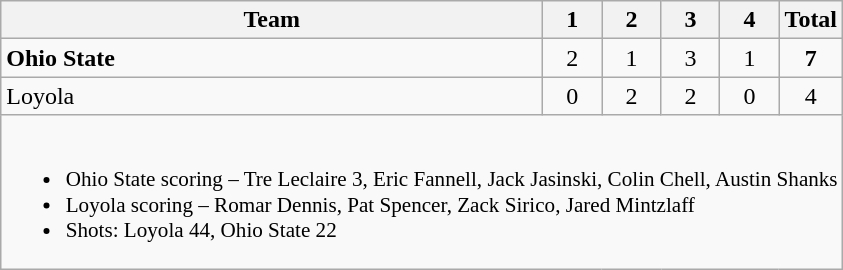<table class="wikitable" style="text-align:center; max-width:40em">
<tr>
<th>Team</th>
<th style="width:2em">1</th>
<th style="width:2em">2</th>
<th style="width:2em">3</th>
<th style="width:2em">4</th>
<th style="width:2em">Total</th>
</tr>
<tr>
<td style="text-align:left"><strong>Ohio State</strong></td>
<td>2</td>
<td>1</td>
<td>3</td>
<td>1</td>
<td><strong>7</strong></td>
</tr>
<tr>
<td style="text-align:left">Loyola</td>
<td>0</td>
<td>2</td>
<td>2</td>
<td>0</td>
<td>4</td>
</tr>
<tr>
<td colspan=6 style="text-align:left; font-size:88%;"><br><ul><li>Ohio State scoring – Tre Leclaire 3, Eric Fannell, Jack Jasinski, Colin Chell, Austin Shanks</li><li>Loyola scoring – Romar Dennis, Pat Spencer, Zack Sirico, Jared Mintzlaff</li><li>Shots: Loyola 44, Ohio State 22</li></ul></td>
</tr>
</table>
